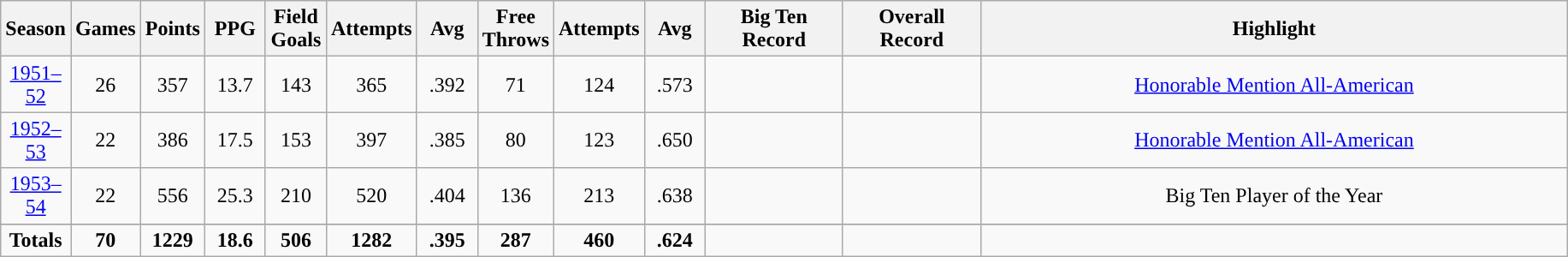<table class="wikitable sortable" style="text-align:center">
<tr>
<th width=40px>Season</th>
<th width=40px>Games</th>
<th width=40px>Points</th>
<th width=40px>PPG</th>
<th width=40px>Field Goals</th>
<th width=40px>Attempts</th>
<th width=40px>Avg</th>
<th width=40px>Free Throws</th>
<th width=40px>Attempts</th>
<th width=40px>Avg</th>
<th width=100px>Big Ten <br>Record</th>
<th width=100px>Overall <br>Record</th>
<th width=450px>Highlight</th>
</tr>
<tr>
<td><a href='#'>1951–52</a></td>
<td>26</td>
<td>357</td>
<td>13.7</td>
<td>143</td>
<td>365</td>
<td>.392</td>
<td>71</td>
<td>124</td>
<td>.573</td>
<td></td>
<td></td>
<td><a href='#'>Honorable Mention All-American</a></td>
</tr>
<tr>
<td><a href='#'>1952–53</a></td>
<td>22</td>
<td>386</td>
<td>17.5</td>
<td>153</td>
<td>397</td>
<td>.385</td>
<td>80</td>
<td>123</td>
<td>.650</td>
<td></td>
<td></td>
<td><a href='#'>Honorable Mention All-American</a></td>
</tr>
<tr>
<td><a href='#'>1953–54</a></td>
<td>22</td>
<td>556</td>
<td>25.3</td>
<td>210</td>
<td>520</td>
<td>.404</td>
<td>136</td>
<td>213</td>
<td>.638</td>
<td></td>
<td></td>
<td>Big Ten Player of the Year</td>
</tr>
<tr>
</tr>
<tr class="sortbottom">
<td><strong>Totals</strong></td>
<td><strong>70</strong></td>
<td><strong>1229</strong></td>
<td><strong>18.6</strong></td>
<td><strong>506</strong></td>
<td><strong>1282</strong></td>
<td><strong>.395</strong></td>
<td><strong>287</strong></td>
<td><strong>460</strong></td>
<td><strong>.624</strong></td>
<td><strong></strong></td>
<td><strong></strong></td>
<td></td>
</tr>
</table>
